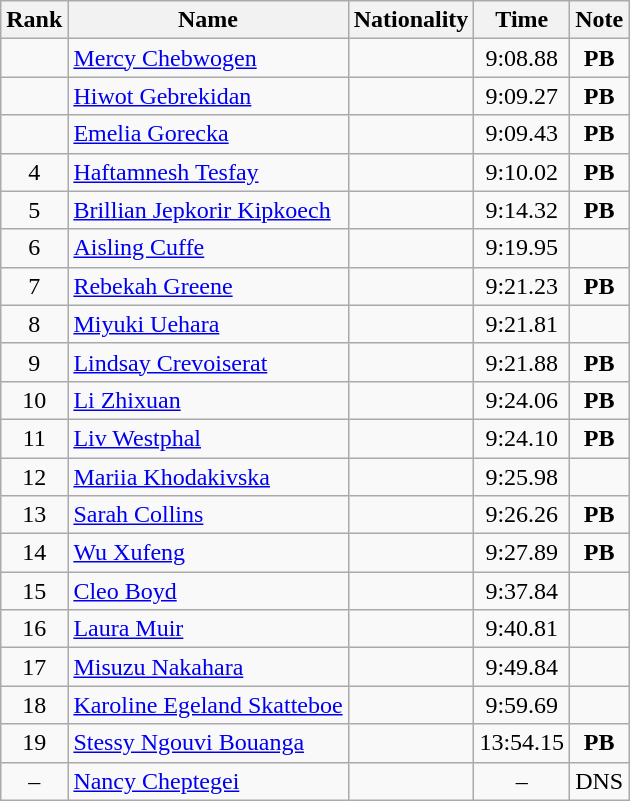<table class="wikitable sortable" style="text-align:center">
<tr>
<th>Rank</th>
<th>Name</th>
<th>Nationality</th>
<th>Time</th>
<th>Note</th>
</tr>
<tr>
<td></td>
<td align=left><a href='#'>Mercy Chebwogen</a></td>
<td align=left></td>
<td>9:08.88</td>
<td><strong>PB</strong></td>
</tr>
<tr>
<td></td>
<td align=left><a href='#'>Hiwot Gebrekidan</a></td>
<td align=left></td>
<td>9:09.27</td>
<td><strong>PB</strong></td>
</tr>
<tr>
<td></td>
<td align=left><a href='#'>Emelia Gorecka</a></td>
<td align=left></td>
<td>9:09.43</td>
<td><strong>PB</strong></td>
</tr>
<tr>
<td>4</td>
<td align=left><a href='#'>Haftamnesh Tesfay</a></td>
<td align=left></td>
<td>9:10.02</td>
<td><strong>PB</strong></td>
</tr>
<tr>
<td>5</td>
<td align=left><a href='#'>Brillian Jepkorir Kipkoech</a></td>
<td align=left></td>
<td>9:14.32</td>
<td><strong>PB</strong></td>
</tr>
<tr>
<td>6</td>
<td align=left><a href='#'>Aisling Cuffe</a></td>
<td align=left></td>
<td>9:19.95</td>
<td></td>
</tr>
<tr>
<td>7</td>
<td align=left><a href='#'>Rebekah Greene</a></td>
<td align=left></td>
<td>9:21.23</td>
<td><strong>PB</strong></td>
</tr>
<tr>
<td>8</td>
<td align=left><a href='#'>Miyuki Uehara</a></td>
<td align=left></td>
<td>9:21.81</td>
<td></td>
</tr>
<tr>
<td>9</td>
<td align=left><a href='#'>Lindsay Crevoiserat</a></td>
<td align=left></td>
<td>9:21.88</td>
<td><strong>PB</strong></td>
</tr>
<tr>
<td>10</td>
<td align=left><a href='#'>Li Zhixuan</a></td>
<td align=left></td>
<td>9:24.06</td>
<td><strong>PB</strong></td>
</tr>
<tr>
<td>11</td>
<td align=left><a href='#'>Liv Westphal</a></td>
<td align=left></td>
<td>9:24.10</td>
<td><strong>PB</strong></td>
</tr>
<tr>
<td>12</td>
<td align=left><a href='#'>Mariia Khodakivska</a></td>
<td align=left></td>
<td>9:25.98</td>
<td></td>
</tr>
<tr>
<td>13</td>
<td align=left><a href='#'>Sarah Collins</a></td>
<td align=left></td>
<td>9:26.26</td>
<td><strong>PB</strong></td>
</tr>
<tr>
<td>14</td>
<td align=left><a href='#'>Wu Xufeng</a></td>
<td align=left></td>
<td>9:27.89</td>
<td><strong>PB</strong></td>
</tr>
<tr>
<td>15</td>
<td align=left><a href='#'>Cleo Boyd</a></td>
<td align=left></td>
<td>9:37.84</td>
<td></td>
</tr>
<tr>
<td>16</td>
<td align=left><a href='#'>Laura Muir</a></td>
<td align=left></td>
<td>9:40.81</td>
<td></td>
</tr>
<tr>
<td>17</td>
<td align=left><a href='#'>Misuzu Nakahara</a></td>
<td align=left></td>
<td>9:49.84</td>
<td></td>
</tr>
<tr>
<td>18</td>
<td align=left><a href='#'>Karoline Egeland Skatteboe</a></td>
<td align=left></td>
<td>9:59.69</td>
<td></td>
</tr>
<tr>
<td>19</td>
<td align=left><a href='#'>Stessy Ngouvi Bouanga</a></td>
<td align=left></td>
<td>13:54.15</td>
<td><strong>PB</strong></td>
</tr>
<tr>
<td>–</td>
<td align=left><a href='#'>Nancy Cheptegei</a></td>
<td align=left></td>
<td>–</td>
<td>DNS</td>
</tr>
</table>
